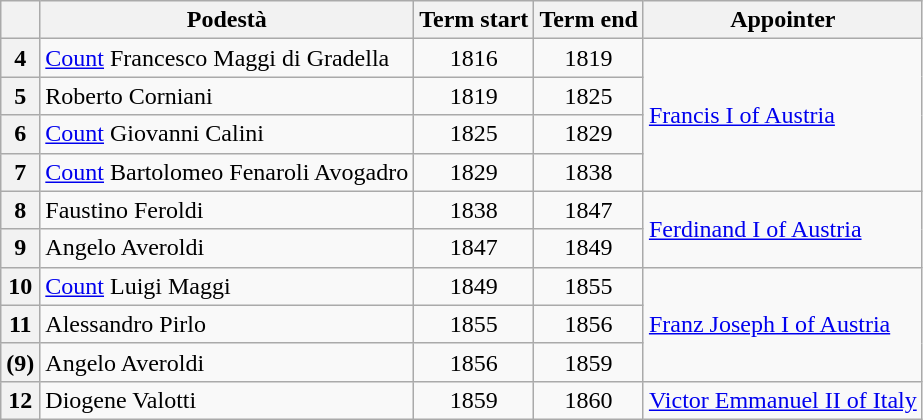<table class="wikitable">
<tr>
<th class=unsortable> </th>
<th>Podestà</th>
<th>Term start</th>
<th>Term end</th>
<th>Appointer</th>
</tr>
<tr>
<th>4</th>
<td><a href='#'>Count</a> Francesco Maggi di Gradella</td>
<td align=center>1816</td>
<td align=center>1819</td>
<td rowspan=4><a href='#'>Francis I of Austria</a></td>
</tr>
<tr>
<th>5</th>
<td>Roberto Corniani</td>
<td align=center>1819</td>
<td align=center>1825</td>
</tr>
<tr>
<th>6</th>
<td><a href='#'>Count</a> Giovanni Calini</td>
<td align=center>1825</td>
<td align=center>1829</td>
</tr>
<tr>
<th>7</th>
<td><a href='#'>Count</a> Bartolomeo Fenaroli Avogadro</td>
<td align=center>1829</td>
<td align=center>1838</td>
</tr>
<tr>
<th>8</th>
<td>Faustino Feroldi</td>
<td align=center>1838</td>
<td align=center>1847</td>
<td rowspan=2><a href='#'>Ferdinand I of Austria</a></td>
</tr>
<tr>
<th>9</th>
<td>Angelo Averoldi</td>
<td align=center>1847</td>
<td align=center>1849</td>
</tr>
<tr>
<th>10</th>
<td><a href='#'>Count</a> Luigi Maggi</td>
<td align=center>1849</td>
<td align=center>1855</td>
<td rowspan=3><a href='#'>Franz Joseph I of Austria</a></td>
</tr>
<tr>
<th>11</th>
<td>Alessandro Pirlo</td>
<td align=center>1855</td>
<td align=center>1856</td>
</tr>
<tr>
<th>(9)</th>
<td>Angelo Averoldi</td>
<td align=center>1856</td>
<td align=center>1859</td>
</tr>
<tr>
<th>12</th>
<td>Diogene Valotti</td>
<td align=center>1859</td>
<td align=center>1860</td>
<td><a href='#'>Victor Emmanuel II of Italy</a></td>
</tr>
</table>
